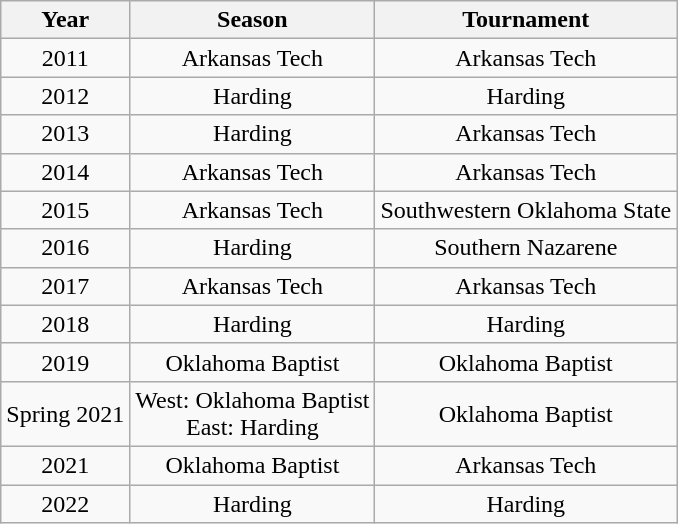<table class="wikitable" style=text-align:center>
<tr>
<th>Year</th>
<th>Season</th>
<th>Tournament</th>
</tr>
<tr>
<td>2011</td>
<td>Arkansas Tech</td>
<td>Arkansas Tech</td>
</tr>
<tr>
<td>2012</td>
<td>Harding</td>
<td>Harding</td>
</tr>
<tr>
<td>2013</td>
<td>Harding</td>
<td>Arkansas Tech</td>
</tr>
<tr>
<td>2014</td>
<td>Arkansas Tech</td>
<td>Arkansas Tech</td>
</tr>
<tr>
<td>2015</td>
<td>Arkansas Tech</td>
<td>Southwestern Oklahoma State</td>
</tr>
<tr>
<td>2016</td>
<td>Harding</td>
<td>Southern Nazarene</td>
</tr>
<tr>
<td>2017</td>
<td>Arkansas Tech</td>
<td>Arkansas Tech</td>
</tr>
<tr>
<td>2018</td>
<td>Harding</td>
<td>Harding</td>
</tr>
<tr>
<td>2019</td>
<td>Oklahoma Baptist</td>
<td>Oklahoma Baptist</td>
</tr>
<tr>
<td>Spring 2021</td>
<td>West: Oklahoma Baptist<br>East: Harding</td>
<td>Oklahoma Baptist</td>
</tr>
<tr>
<td>2021</td>
<td>Oklahoma Baptist</td>
<td>Arkansas Tech</td>
</tr>
<tr>
<td>2022</td>
<td>Harding</td>
<td>Harding</td>
</tr>
</table>
